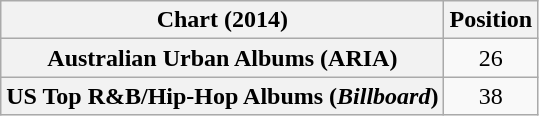<table class="wikitable sortable plainrowheaders" style="text-align:center">
<tr>
<th scope="col">Chart (2014)</th>
<th scope="col">Position</th>
</tr>
<tr>
<th scope="row">Australian Urban Albums (ARIA)</th>
<td>26</td>
</tr>
<tr>
<th scope="row">US Top R&B/Hip-Hop Albums (<em>Billboard</em>)</th>
<td>38</td>
</tr>
</table>
